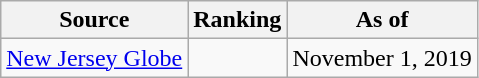<table class="wikitable" style="text-align:center">
<tr>
<th>Source</th>
<th>Ranking</th>
<th>As of</th>
</tr>
<tr>
<td align=left><a href='#'>New Jersey Globe</a></td>
<td></td>
<td>November 1, 2019</td>
</tr>
</table>
